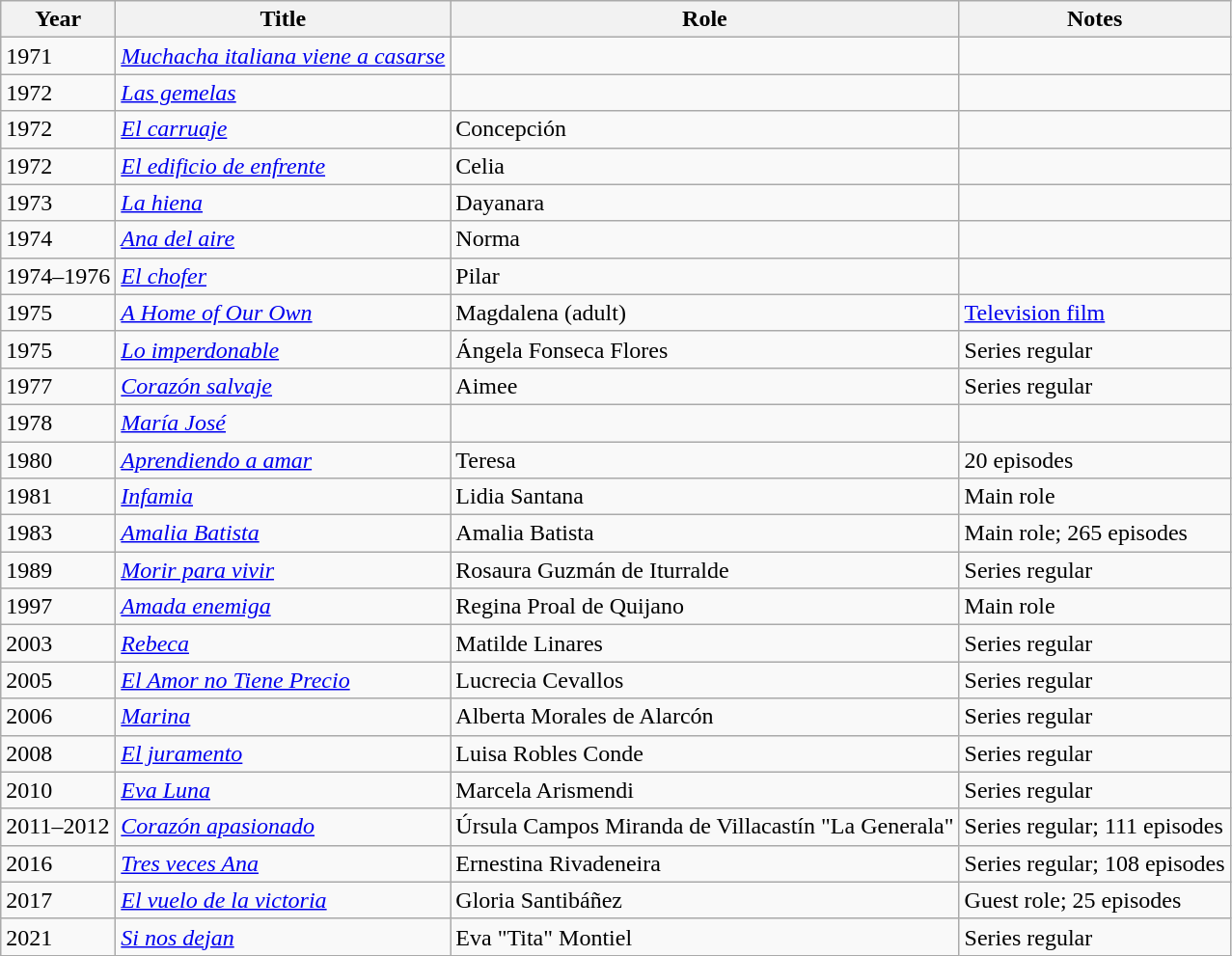<table class="wikitable sortable">
<tr>
<th>Year</th>
<th>Title</th>
<th>Role</th>
<th>Notes</th>
</tr>
<tr>
<td>1971</td>
<td><em><a href='#'>Muchacha italiana viene a casarse</a></em></td>
<td></td>
<td></td>
</tr>
<tr>
<td>1972</td>
<td><em><a href='#'>Las gemelas</a></em></td>
<td></td>
<td></td>
</tr>
<tr>
<td>1972</td>
<td><em><a href='#'>El carruaje</a></em></td>
<td>Concepción</td>
<td></td>
</tr>
<tr>
<td>1972</td>
<td><em><a href='#'>El edificio de enfrente</a></em></td>
<td>Celia</td>
<td></td>
</tr>
<tr>
<td>1973</td>
<td><em><a href='#'>La hiena</a></em></td>
<td>Dayanara</td>
<td></td>
</tr>
<tr>
<td>1974</td>
<td><em><a href='#'>Ana del aire</a></em></td>
<td>Norma</td>
<td></td>
</tr>
<tr>
<td>1974–1976</td>
<td><em><a href='#'>El chofer</a></em></td>
<td>Pilar</td>
<td></td>
</tr>
<tr>
<td>1975</td>
<td><em><a href='#'>A Home of Our Own</a></em></td>
<td>Magdalena (adult)</td>
<td><a href='#'>Television film</a></td>
</tr>
<tr>
<td>1975</td>
<td><em><a href='#'>Lo imperdonable</a></em></td>
<td>Ángela Fonseca Flores</td>
<td>Series regular</td>
</tr>
<tr>
<td>1977</td>
<td><em><a href='#'>Corazón salvaje</a></em></td>
<td>Aimee</td>
<td>Series regular</td>
</tr>
<tr>
<td>1978</td>
<td><em><a href='#'>María José</a></em></td>
<td></td>
<td></td>
</tr>
<tr>
<td>1980</td>
<td><em><a href='#'>Aprendiendo a amar</a></em></td>
<td>Teresa</td>
<td>20 episodes</td>
</tr>
<tr>
<td>1981</td>
<td><em><a href='#'>Infamia</a></em></td>
<td>Lidia Santana</td>
<td>Main role</td>
</tr>
<tr>
<td>1983</td>
<td><em><a href='#'>Amalia Batista</a></em></td>
<td>Amalia Batista</td>
<td>Main role; 265 episodes</td>
</tr>
<tr>
<td>1989</td>
<td><em><a href='#'>Morir para vivir</a></em></td>
<td>Rosaura Guzmán de Iturralde</td>
<td>Series regular</td>
</tr>
<tr>
<td>1997</td>
<td><em><a href='#'>Amada enemiga</a></em></td>
<td>Regina Proal de Quijano</td>
<td>Main role</td>
</tr>
<tr>
<td>2003</td>
<td><em><a href='#'>Rebeca</a></em></td>
<td>Matilde Linares</td>
<td>Series regular</td>
</tr>
<tr>
<td>2005</td>
<td><em><a href='#'>El Amor no Tiene Precio</a></em></td>
<td>Lucrecia Cevallos</td>
<td>Series regular</td>
</tr>
<tr>
<td>2006</td>
<td><em><a href='#'>Marina</a></em></td>
<td>Alberta Morales de Alarcón</td>
<td>Series regular</td>
</tr>
<tr>
<td>2008</td>
<td><em><a href='#'>El juramento</a></em></td>
<td>Luisa Robles Conde</td>
<td>Series regular</td>
</tr>
<tr>
<td>2010</td>
<td><em><a href='#'>Eva Luna</a></em></td>
<td>Marcela Arismendi</td>
<td>Series regular</td>
</tr>
<tr>
<td>2011–2012</td>
<td><em><a href='#'>Corazón apasionado</a></em></td>
<td>Úrsula Campos Miranda de Villacastín "La Generala"</td>
<td>Series regular; 111 episodes</td>
</tr>
<tr>
<td>2016</td>
<td><em><a href='#'>Tres veces Ana</a></em></td>
<td>Ernestina Rivadeneira</td>
<td>Series regular; 108 episodes</td>
</tr>
<tr>
<td>2017</td>
<td><em><a href='#'>El vuelo de la victoria</a></em></td>
<td>Gloria Santibáñez</td>
<td>Guest role; 25 episodes</td>
</tr>
<tr>
<td>2021</td>
<td><em><a href='#'>Si nos dejan</a></em></td>
<td>Eva "Tita" Montiel</td>
<td>Series regular</td>
</tr>
</table>
